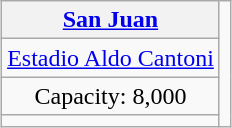<table class="wikitable" style="text-align:center;margin:1em auto;">
<tr>
<th><a href='#'>San Juan</a></th>
<td rowspan=4></td>
</tr>
<tr>
<td><a href='#'>Estadio Aldo Cantoni</a></td>
</tr>
<tr>
<td>Capacity: 8,000</td>
</tr>
<tr>
<td></td>
</tr>
</table>
